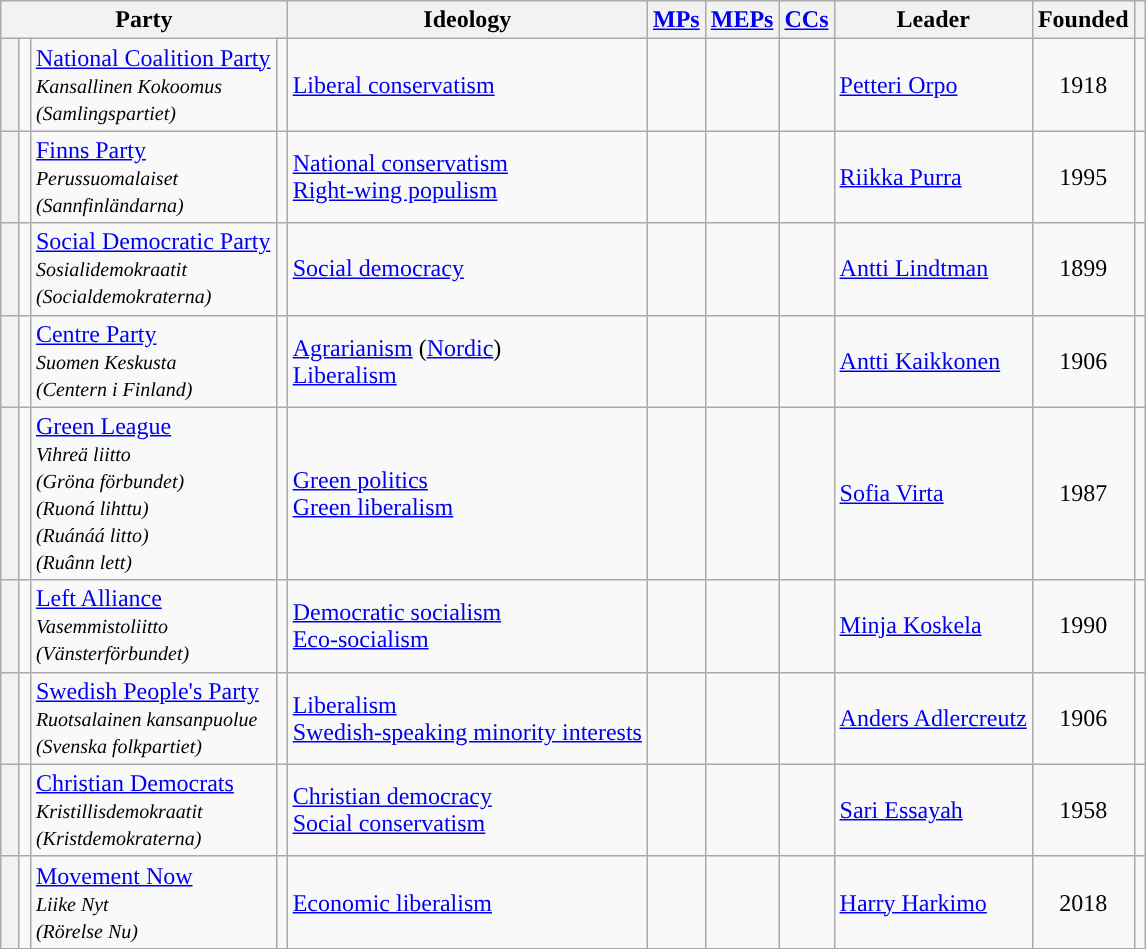<table class="wikitable sortable">
<tr>
<th colspan="4">Party</th>
<th>Ideology</th>
<th><a href='#'>MPs</a></th>
<th><a href='#'>MEPs</a></th>
<th><a href='#'>CCs</a></th>
<th>Leader</th>
<th>Founded</th>
<th scope="col" class="unsortable"></th>
</tr>
<tr>
<th style="background-color: "></th>
<td></td>
<td><a href='#'>National Coalition Party</a> <br><small><em>Kansallinen Kokoomus<br></em></small><small><em>(</em></small><small><em>Samlingspartiet</em></small><small><em>)</em></small></td>
<td><br></td>
<td><a href='#'>Liberal conservatism</a></td>
<td></td>
<td></td>
<td></td>
<td><a href='#'>Petteri Orpo</a></td>
<td valign="center" align="center">1918</td>
<td></td>
</tr>
<tr>
<th style="background-color: "></th>
<td></td>
<td><a href='#'>Finns Party</a> <br><small><em>Perussuomalaiset<br></em></small><small><em>(</em></small><small><em>Sannfinländarna</em></small><small><em>)</em></small></td>
<td><br></td>
<td><a href='#'>National conservatism</a><br><a href='#'>Right-wing populism</a></td>
<td></td>
<td></td>
<td></td>
<td><a href='#'>Riikka Purra</a></td>
<td valign="center" align="center">1995</td>
<td></td>
</tr>
<tr>
<th width="5px" style="background-color: "></th>
<td></td>
<td><a href='#'>Social Democratic Party</a> <br><small><em>Sosialidemokraatit<br></em></small><small><em>(</em></small><em><small>Socialdemokraterna)</small></em></td>
<td><em></em></td>
<td><a href='#'>Social democracy</a></td>
<td></td>
<td></td>
<td></td>
<td><a href='#'>Antti Lindtman</a></td>
<td valign="center" align="center">1899</td>
<td></td>
</tr>
<tr>
<th style="background-color: "></th>
<td></td>
<td><a href='#'>Centre Party</a> <br><small><em>Suomen Keskusta<br></em></small><small><em>(</em></small><em><small>Centern i Finland)</small></em></td>
<td><em><br></em></td>
<td><a href='#'>Agrarianism</a> (<a href='#'>Nordic</a>) <br><a href='#'>Liberalism</a></td>
<td></td>
<td></td>
<td></td>
<td><a href='#'>Antti Kaikkonen</a></td>
<td valign="center" align="center">1906</td>
<td></td>
</tr>
<tr>
<th style="background-color: "></th>
<td></td>
<td><a href='#'>Green League</a> <br><small><em>Vihreä liitto<br></em></small><small><em>(</em></small><em><small>Gröna förbundet)<br>(Ruoná lihttu)<br>(Ruánáá litto)<br>(Ruânn lett)</small></em></td>
<td><em></em></td>
<td><a href='#'>Green politics</a><br><a href='#'>Green liberalism</a></td>
<td></td>
<td></td>
<td></td>
<td><a href='#'>Sofia Virta</a></td>
<td valign="center" align="center">1987</td>
<td></td>
</tr>
<tr>
<th style="background-color: "></th>
<td></td>
<td><a href='#'>Left Alliance</a> <br><small><em>Vasemmistoliitto<br></em></small><small><em>(</em></small><em><small>Vänsterförbundet)</small></em></td>
<td><em><br></em></td>
<td><a href='#'>Democratic socialism</a> <br><a href='#'>Eco-socialism</a></td>
<td></td>
<td></td>
<td></td>
<td><a href='#'>Minja Koskela</a></td>
<td valign="center" align="center">1990</td>
<td></td>
</tr>
<tr>
<th style="background-color: "></th>
<td></td>
<td><a href='#'>Swedish People's Party</a> <br><small><em>Ruotsalainen kansanpuolue<br></em></small><small><em>(</em></small><em><small>Svenska folkpartiet)</small></em></td>
<td><br></td>
<td><a href='#'>Liberalism</a><br><a href='#'>Swedish-speaking minority interests</a></td>
<td></td>
<td></td>
<td></td>
<td><a href='#'>Anders Adlercreutz</a></td>
<td valign="center" align="center">1906</td>
<td></td>
</tr>
<tr>
<th style="background-color: "></th>
<td></td>
<td><a href='#'>Christian Democrats</a> <br><small><em>Kristillisdemokraatit<br></em></small><small><em>(</em></small><em><small>Kristdemokraterna)</small></em></td>
<td><em></em></td>
<td><a href='#'>Christian democracy</a><br><a href='#'>Social conservatism</a></td>
<td></td>
<td></td>
<td></td>
<td><a href='#'>Sari Essayah</a></td>
<td valign="center" align="center">1958</td>
<td></td>
</tr>
<tr>
<th style="background-color: "></th>
<td></td>
<td><a href='#'>Movement Now</a> <br><small><em>Liike Nyt<br></em></small><small><em>(</em></small><em><small>Rörelse Nu)</small></em></td>
<td><em><br></em></td>
<td><a href='#'>Economic liberalism</a></td>
<td></td>
<td></td>
<td></td>
<td><a href='#'>Harry Harkimo</a></td>
<td valign="center" align="center">2018</td>
<td></td>
</tr>
</table>
